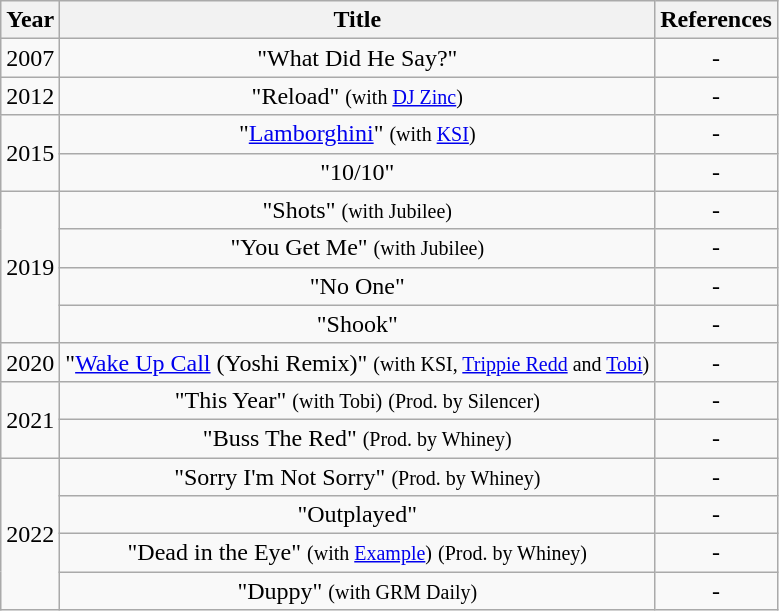<table class="wikitable plainrowheaders" style="text-align:center;">
<tr>
<th>Year</th>
<th>Title</th>
<th>References</th>
</tr>
<tr>
<td>2007</td>
<td>"What Did He Say?"</td>
<td>-</td>
</tr>
<tr>
<td>2012</td>
<td>"Reload" <small>(with <a href='#'>DJ Zinc</a>)</small></td>
<td>-</td>
</tr>
<tr>
<td rowspan="2">2015</td>
<td>"<a href='#'>Lamborghini</a>" <small>(with <a href='#'>KSI</a>)</small></td>
<td>-</td>
</tr>
<tr>
<td>"10/10"</td>
<td>-</td>
</tr>
<tr>
<td rowspan="4">2019</td>
<td>"Shots" <small>(with Jubilee)</small></td>
<td>-</td>
</tr>
<tr>
<td>"You Get Me" <small>(with Jubilee)</small></td>
<td>-</td>
</tr>
<tr>
<td>"No One"</td>
<td>-</td>
</tr>
<tr>
<td>"Shook"</td>
<td>-</td>
</tr>
<tr>
<td>2020</td>
<td>"<a href='#'>Wake Up Call</a> (Yoshi Remix)" <small>(with KSI, <a href='#'>Trippie Redd</a> and <a href='#'>Tobi</a>)</small></td>
<td>-</td>
</tr>
<tr>
<td rowspan="2">2021</td>
<td>"This Year" <small>(with Tobi)</small> <small>(Prod. by Silencer)</small></td>
<td>-</td>
</tr>
<tr>
<td>"Buss The Red" <small>(Prod. by Whiney)</small></td>
<td>-</td>
</tr>
<tr>
<td rowspan="4">2022</td>
<td>"Sorry I'm Not Sorry" <small>(Prod. by Whiney)</small></td>
<td>-</td>
</tr>
<tr>
<td>"Outplayed"</td>
<td>-</td>
</tr>
<tr>
<td>"Dead in the Eye" <small>(with <a href='#'>Example</a>)</small> <small>(Prod. by Whiney)</small></td>
<td>-</td>
</tr>
<tr>
<td>"Duppy" <small>(with GRM Daily)</small></td>
<td>-</td>
</tr>
</table>
